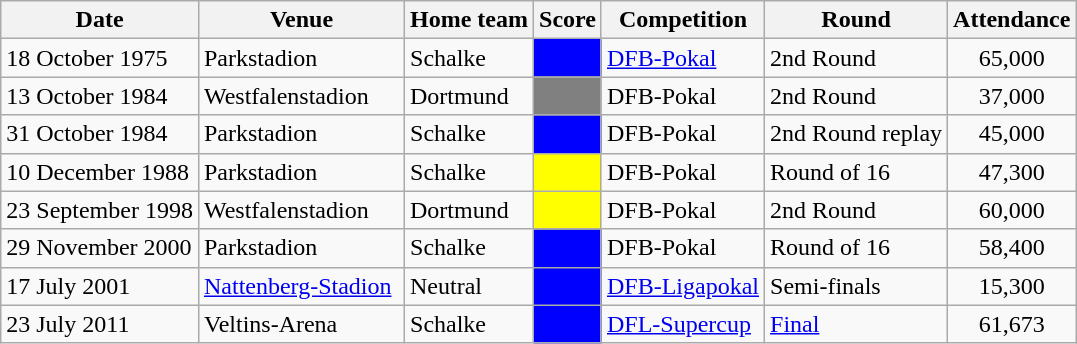<table class="wikitable sortable">
<tr>
<th>Date</th>
<th width=130>Venue</th>
<th>Home team</th>
<th>Score</th>
<th>Competition</th>
<th>Round</th>
<th>Attendance</th>
</tr>
<tr>
<td>18 October 1975</td>
<td>Parkstadion</td>
<td>Schalke</td>
<td bgcolor=0000FF></td>
<td><a href='#'>DFB-Pokal</a></td>
<td>2nd Round</td>
<td align="center">65,000</td>
</tr>
<tr>
<td>13 October 1984</td>
<td>Westfalenstadion</td>
<td>Dortmund</td>
<td bgcolor=808080></td>
<td>DFB-Pokal</td>
<td>2nd Round</td>
<td align="center">37,000</td>
</tr>
<tr>
<td>31 October 1984</td>
<td>Parkstadion</td>
<td>Schalke</td>
<td bgcolor=0000FF></td>
<td>DFB-Pokal</td>
<td>2nd Round replay</td>
<td align="center">45,000</td>
</tr>
<tr>
<td>10 December 1988</td>
<td>Parkstadion</td>
<td>Schalke</td>
<td bgcolor=FFFF00></td>
<td>DFB-Pokal</td>
<td>Round of 16</td>
<td align="center">47,300</td>
</tr>
<tr>
<td>23 September 1998</td>
<td>Westfalenstadion</td>
<td>Dortmund</td>
<td bgcolor=FFFF00></td>
<td>DFB-Pokal</td>
<td>2nd Round</td>
<td align="center">60,000</td>
</tr>
<tr>
<td>29 November 2000</td>
<td>Parkstadion</td>
<td>Schalke</td>
<td bgcolor=0000FF></td>
<td>DFB-Pokal</td>
<td>Round of 16</td>
<td align="center">58,400</td>
</tr>
<tr>
<td>17 July 2001</td>
<td><a href='#'>Nattenberg-Stadion</a></td>
<td>Neutral</td>
<td bgcolor=0000FF></td>
<td><a href='#'>DFB-Ligapokal</a></td>
<td>Semi-finals</td>
<td align="center">15,300</td>
</tr>
<tr>
<td>23 July 2011</td>
<td>Veltins-Arena</td>
<td>Schalke</td>
<td bgcolor=0000FF></td>
<td><a href='#'>DFL-Supercup</a></td>
<td><a href='#'>Final</a></td>
<td align="center">61,673</td>
</tr>
</table>
